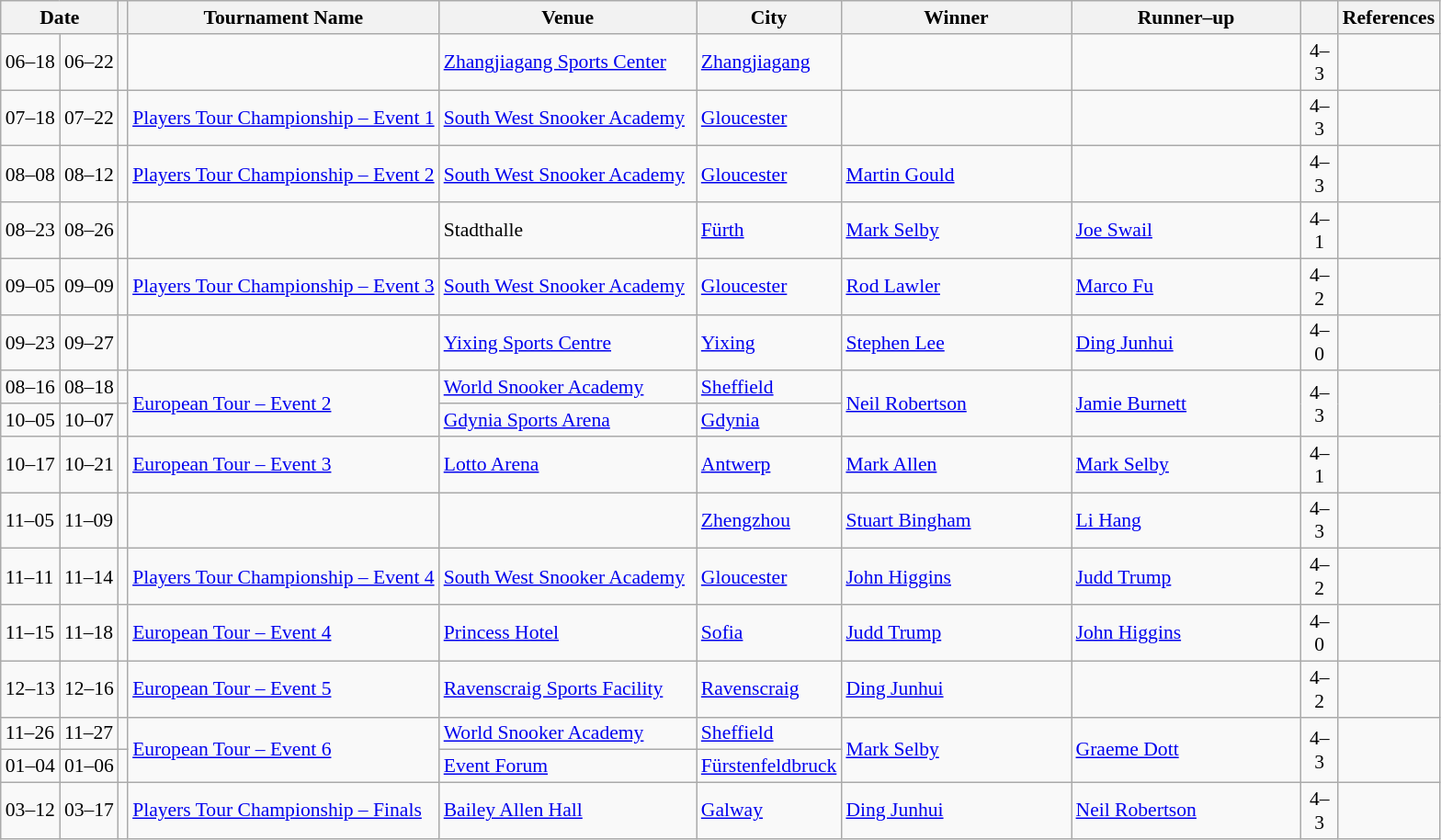<table class="wikitable" style="font-size: 90%">
<tr>
<th colspan="2" width=40>Date</th>
<th></th>
<th rowwidth=235>Tournament Name</th>
<th width=180>Venue</th>
<th width=90>City</th>
<th width=160>Winner</th>
<th width=160>Runner–up</th>
<th width=20></th>
<th width=20>References</th>
</tr>
<tr>
<td>06–18</td>
<td>06–22</td>
<td></td>
<td></td>
<td><a href='#'>Zhangjiagang Sports Center</a></td>
<td><a href='#'>Zhangjiagang</a></td>
<td></td>
<td></td>
<td align="center">4–3</td>
<td></td>
</tr>
<tr>
<td>07–18</td>
<td>07–22</td>
<td></td>
<td><a href='#'>Players Tour Championship – Event 1</a></td>
<td><a href='#'>South West Snooker Academy</a></td>
<td><a href='#'>Gloucester</a></td>
<td></td>
<td></td>
<td align="center">4–3</td>
<td></td>
</tr>
<tr>
<td>08–08</td>
<td>08–12</td>
<td></td>
<td><a href='#'>Players Tour Championship – Event 2</a></td>
<td><a href='#'>South West Snooker Academy</a></td>
<td><a href='#'>Gloucester</a></td>
<td> <a href='#'>Martin Gould</a></td>
<td></td>
<td align="center">4–3</td>
<td></td>
</tr>
<tr>
<td>08–23</td>
<td>08–26</td>
<td></td>
<td></td>
<td>Stadthalle</td>
<td><a href='#'>Fürth</a></td>
<td> <a href='#'>Mark Selby</a></td>
<td> <a href='#'>Joe Swail</a></td>
<td align="center">4–1</td>
<td></td>
</tr>
<tr>
<td>09–05</td>
<td>09–09</td>
<td></td>
<td><a href='#'>Players Tour Championship – Event 3</a></td>
<td><a href='#'>South West Snooker Academy</a></td>
<td><a href='#'>Gloucester</a></td>
<td> <a href='#'>Rod Lawler</a></td>
<td> <a href='#'>Marco Fu</a></td>
<td align="center">4–2</td>
<td></td>
</tr>
<tr>
<td>09–23</td>
<td>09–27</td>
<td></td>
<td></td>
<td><a href='#'>Yixing Sports Centre</a></td>
<td><a href='#'>Yixing</a></td>
<td> <a href='#'>Stephen Lee</a></td>
<td> <a href='#'>Ding Junhui</a></td>
<td align="center">4–0</td>
<td></td>
</tr>
<tr>
<td>08–16</td>
<td>08–18</td>
<td></td>
<td rowspan="2"><a href='#'>European Tour – Event 2</a></td>
<td><a href='#'>World Snooker Academy</a></td>
<td><a href='#'>Sheffield</a></td>
<td rowspan="2"> <a href='#'>Neil Robertson</a></td>
<td rowspan="2"> <a href='#'>Jamie Burnett</a></td>
<td rowspan="2" align="center">4–3</td>
<td rowspan="2"></td>
</tr>
<tr>
<td>10–05</td>
<td>10–07</td>
<td></td>
<td><a href='#'>Gdynia Sports Arena</a></td>
<td><a href='#'>Gdynia</a></td>
</tr>
<tr>
<td>10–17</td>
<td>10–21</td>
<td></td>
<td><a href='#'>European Tour – Event 3</a></td>
<td><a href='#'>Lotto Arena</a></td>
<td><a href='#'>Antwerp</a></td>
<td> <a href='#'>Mark Allen</a></td>
<td> <a href='#'>Mark Selby</a></td>
<td align="center">4–1</td>
<td></td>
</tr>
<tr>
<td>11–05</td>
<td>11–09</td>
<td></td>
<td></td>
<td></td>
<td><a href='#'>Zhengzhou</a></td>
<td> <a href='#'>Stuart Bingham</a></td>
<td> <a href='#'>Li Hang</a></td>
<td align="center">4–3</td>
<td></td>
</tr>
<tr>
<td>11–11</td>
<td>11–14</td>
<td></td>
<td><a href='#'>Players Tour Championship – Event 4</a></td>
<td><a href='#'>South West Snooker Academy</a></td>
<td><a href='#'>Gloucester</a></td>
<td> <a href='#'>John Higgins</a></td>
<td> <a href='#'>Judd Trump</a></td>
<td align="center">4–2</td>
<td></td>
</tr>
<tr>
<td>11–15</td>
<td>11–18</td>
<td></td>
<td><a href='#'>European Tour – Event 4</a></td>
<td><a href='#'>Princess Hotel</a></td>
<td><a href='#'>Sofia</a></td>
<td> <a href='#'>Judd Trump</a></td>
<td> <a href='#'>John Higgins</a></td>
<td align="center">4–0</td>
<td></td>
</tr>
<tr>
<td>12–13</td>
<td>12–16</td>
<td></td>
<td><a href='#'>European Tour – Event 5</a></td>
<td><a href='#'>Ravenscraig Sports Facility</a></td>
<td><a href='#'>Ravenscraig</a></td>
<td> <a href='#'>Ding Junhui</a></td>
<td></td>
<td align="center">4–2</td>
<td></td>
</tr>
<tr>
<td>11–26</td>
<td>11–27</td>
<td></td>
<td rowspan="2"><a href='#'>European Tour – Event 6</a></td>
<td><a href='#'>World Snooker Academy</a></td>
<td><a href='#'>Sheffield</a></td>
<td rowspan="2"> <a href='#'>Mark Selby</a></td>
<td rowspan="2"> <a href='#'>Graeme Dott</a></td>
<td rowspan="2" align="center">4–3</td>
<td rowspan="2"></td>
</tr>
<tr>
<td>01–04</td>
<td>01–06</td>
<td></td>
<td><a href='#'>Event Forum</a></td>
<td><a href='#'>Fürstenfeldbruck</a></td>
</tr>
<tr>
<td>03–12</td>
<td>03–17</td>
<td></td>
<td><a href='#'>Players Tour Championship – Finals</a></td>
<td><a href='#'>Bailey Allen Hall</a></td>
<td><a href='#'>Galway</a></td>
<td> <a href='#'>Ding Junhui</a></td>
<td> <a href='#'>Neil Robertson</a></td>
<td align="center">4–3</td>
<td></td>
</tr>
</table>
